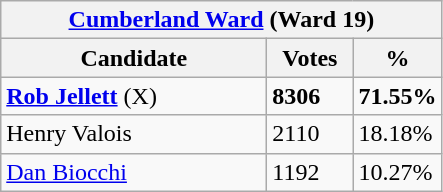<table class="wikitable">
<tr>
<th colspan="3"><a href='#'>Cumberland Ward</a> (Ward 19)</th>
</tr>
<tr>
<th style="width: 170px">Candidate</th>
<th style="width: 50px">Votes</th>
<th style="width: 40px">%</th>
</tr>
<tr>
<td><strong><a href='#'>Rob Jellett</a></strong> (X)</td>
<td><strong>8306</strong></td>
<td><strong>71.55%</strong></td>
</tr>
<tr>
<td>Henry Valois</td>
<td>2110</td>
<td>18.18%</td>
</tr>
<tr>
<td><a href='#'>Dan Biocchi</a></td>
<td>1192</td>
<td>10.27%</td>
</tr>
</table>
